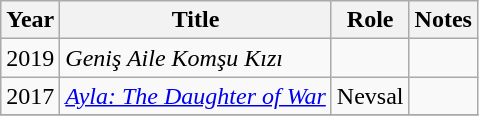<table class="wikitable sortable">
<tr>
<th>Year</th>
<th>Title</th>
<th>Role</th>
<th>Notes</th>
</tr>
<tr>
<td>2019</td>
<td><em>Geniş Aile Komşu Kızı</em></td>
<td></td>
<td></td>
</tr>
<tr>
<td>2017</td>
<td><em><a href='#'>Ayla: The Daughter of War</a></em></td>
<td>Nevsal</td>
<td></td>
</tr>
<tr>
</tr>
</table>
